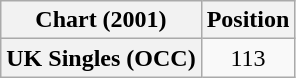<table class="wikitable plainrowheaders" style="text-align:center">
<tr>
<th scope="col">Chart (2001)</th>
<th scope="col">Position</th>
</tr>
<tr>
<th scope="row">UK Singles (OCC)</th>
<td>113</td>
</tr>
</table>
